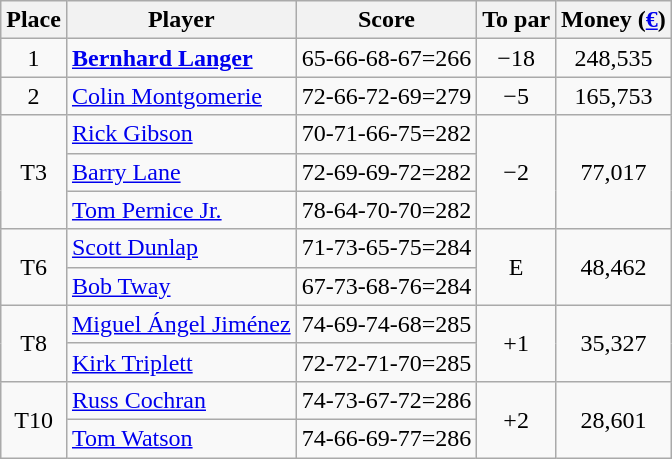<table class="wikitable">
<tr>
<th>Place</th>
<th>Player</th>
<th>Score</th>
<th>To par</th>
<th>Money (<a href='#'>€</a>)</th>
</tr>
<tr>
<td align=center>1</td>
<td> <strong><a href='#'>Bernhard Langer</a></strong></td>
<td>65-66-68-67=266</td>
<td align=center>−18</td>
<td align=center>248,535</td>
</tr>
<tr>
<td align=center>2</td>
<td> <a href='#'>Colin Montgomerie</a></td>
<td>72-66-72-69=279</td>
<td align=center>−5</td>
<td align=center>165,753</td>
</tr>
<tr>
<td rowspan=3 align=center>T3</td>
<td> <a href='#'>Rick Gibson</a></td>
<td>70-71-66-75=282</td>
<td rowspan=3 align=center>−2</td>
<td rowspan=3 align=center>77,017</td>
</tr>
<tr>
<td> <a href='#'>Barry Lane</a></td>
<td>72-69-69-72=282</td>
</tr>
<tr>
<td> <a href='#'>Tom Pernice Jr.</a></td>
<td>78-64-70-70=282</td>
</tr>
<tr>
<td rowspan=2 align=center>T6</td>
<td> <a href='#'>Scott Dunlap</a></td>
<td>71-73-65-75=284</td>
<td rowspan=2 align=center>E</td>
<td rowspan=2 align=center>48,462</td>
</tr>
<tr>
<td> <a href='#'>Bob Tway</a></td>
<td>67-73-68-76=284</td>
</tr>
<tr>
<td rowspan=2 align=center>T8</td>
<td> <a href='#'>Miguel Ángel Jiménez</a></td>
<td>74-69-74-68=285</td>
<td rowspan=2 align=center>+1</td>
<td rowspan=2 align=center>35,327</td>
</tr>
<tr>
<td> <a href='#'>Kirk Triplett</a></td>
<td>72-72-71-70=285</td>
</tr>
<tr>
<td rowspan=2 align=center>T10</td>
<td> <a href='#'>Russ Cochran</a></td>
<td>74-73-67-72=286</td>
<td rowspan=2 align=center>+2</td>
<td rowspan=2 align=center>28,601</td>
</tr>
<tr>
<td> <a href='#'>Tom Watson</a></td>
<td>74-66-69-77=286</td>
</tr>
</table>
